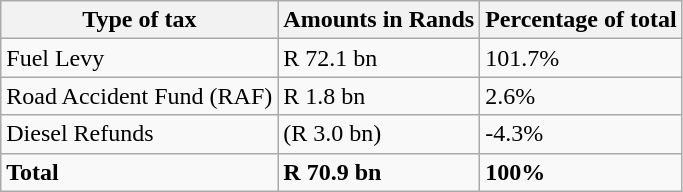<table class="wikitable">
<tr>
<th>Type of tax</th>
<th>Amounts in Rands</th>
<th>Percentage of total</th>
</tr>
<tr>
<td>Fuel Levy</td>
<td>R 72.1 bn</td>
<td>101.7%</td>
</tr>
<tr>
<td>Road Accident Fund (RAF)</td>
<td>R 1.8 bn</td>
<td>2.6%</td>
</tr>
<tr>
<td>Diesel Refunds</td>
<td>(R 3.0 bn)</td>
<td>-4.3%</td>
</tr>
<tr>
<td><strong>Total</strong></td>
<td><strong>R 70.9 bn</strong></td>
<td><strong>100%</strong></td>
</tr>
</table>
